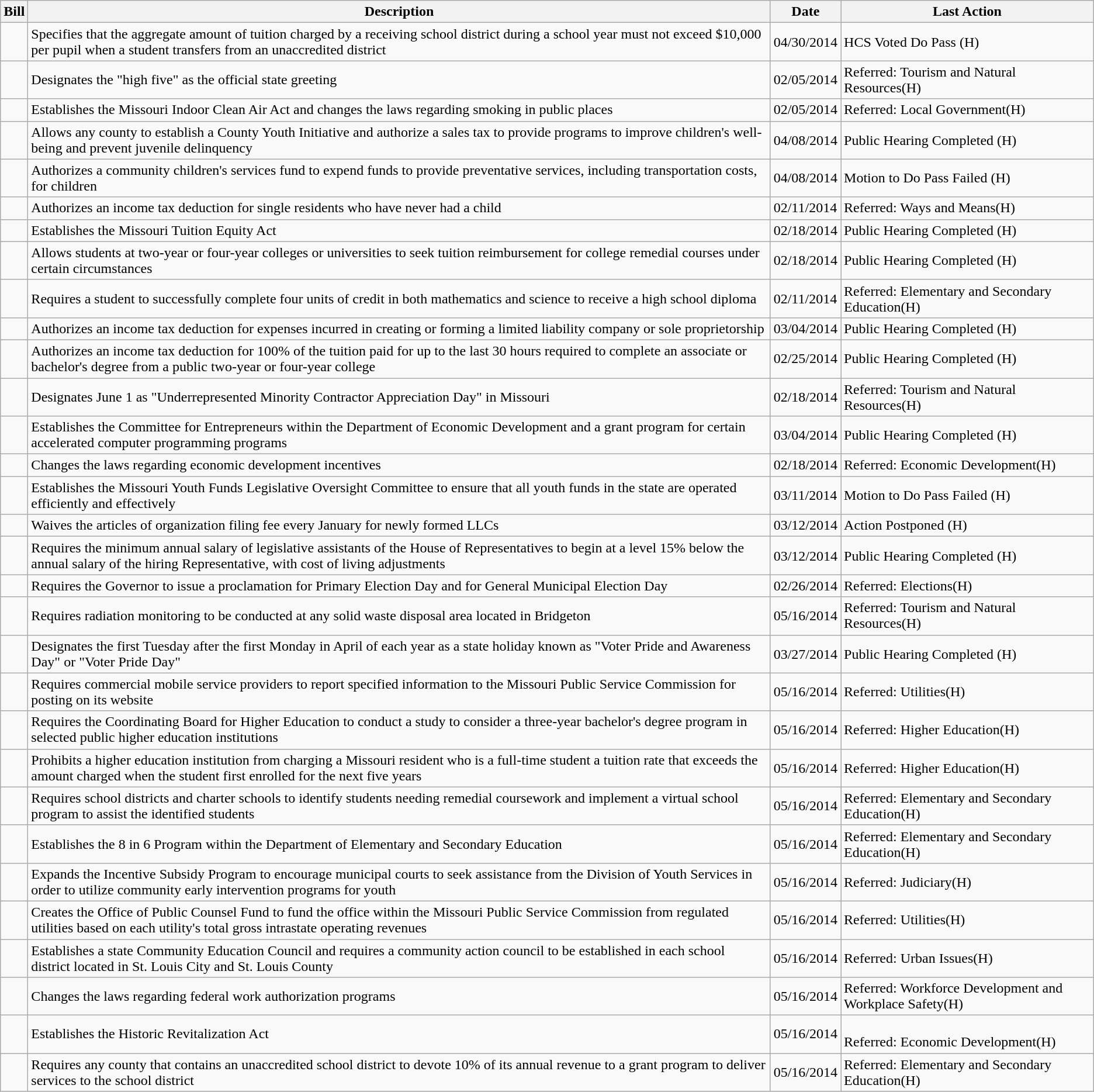<table class="wikitable sortable mw-collapsible">
<tr>
<th>Bill</th>
<th>Description</th>
<th>Date</th>
<th>Last Action</th>
</tr>
<tr>
<td></td>
<td>Specifies that the aggregate amount of tuition charged by a receiving school district during a school year must not exceed $10,000 per pupil when a student transfers from an unaccredited district</td>
<td>04/30/2014</td>
<td>HCS Voted Do Pass (H)</td>
</tr>
<tr>
<td></td>
<td>Designates the "high five" as the official state greeting</td>
<td>02/05/2014</td>
<td>Referred: Tourism and Natural Resources(H)</td>
</tr>
<tr>
<td></td>
<td>Establishes the Missouri Indoor Clean Air Act and changes the laws regarding smoking in public places</td>
<td>02/05/2014</td>
<td>Referred: Local Government(H)</td>
</tr>
<tr>
<td></td>
<td>Allows any county to establish a County Youth Initiative and authorize a sales tax to provide programs to improve children's well-being and prevent juvenile delinquency</td>
<td>04/08/2014</td>
<td>Public Hearing Completed (H)</td>
</tr>
<tr>
<td></td>
<td>Authorizes a community children's services fund to expend funds to provide preventative services, including transportation costs, for children</td>
<td>04/08/2014</td>
<td>Motion to Do Pass Failed (H)</td>
</tr>
<tr>
<td></td>
<td>Authorizes an income tax deduction for single residents who have never had a child</td>
<td>02/11/2014</td>
<td>Referred: Ways and Means(H)</td>
</tr>
<tr>
<td></td>
<td>Establishes the Missouri Tuition Equity Act</td>
<td>02/18/2014</td>
<td>Public Hearing Completed (H)</td>
</tr>
<tr>
<td></td>
<td>Allows students at two-year or four-year colleges or universities to seek tuition reimbursement for college remedial courses under certain circumstances</td>
<td>02/18/2014</td>
<td>Public Hearing Completed (H)</td>
</tr>
<tr>
<td></td>
<td>Requires a student to successfully complete four units of credit in both mathematics and science to receive a high school diploma</td>
<td>02/11/2014</td>
<td>Referred: Elementary and Secondary Education(H)</td>
</tr>
<tr>
<td></td>
<td>Authorizes an income tax deduction for expenses incurred in creating or forming a limited liability company or sole proprietorship</td>
<td>03/04/2014</td>
<td>Public Hearing Completed (H)</td>
</tr>
<tr>
<td></td>
<td>Authorizes an income tax deduction for 100% of the tuition paid for up to the last 30 hours required to complete an associate or bachelor's degree from a public two-year or four-year college</td>
<td>02/25/2014</td>
<td>Public Hearing Completed (H)</td>
</tr>
<tr>
<td></td>
<td>Designates June 1 as "Underrepresented Minority Contractor Appreciation Day" in Missouri</td>
<td>02/18/2014</td>
<td>Referred: Tourism and Natural Resources(H)</td>
</tr>
<tr>
<td></td>
<td>Establishes the Committee for Entrepreneurs within the Department of Economic Development and a grant program for certain accelerated computer programming programs</td>
<td>03/04/2014</td>
<td>Public Hearing Completed (H)</td>
</tr>
<tr>
<td></td>
<td>Changes the laws regarding economic development incentives</td>
<td>02/18/2014</td>
<td>Referred: Economic Development(H)</td>
</tr>
<tr>
<td></td>
<td>Establishes the Missouri Youth Funds Legislative Oversight Committee to ensure that all youth funds in the state are operated efficiently and effectively</td>
<td>03/11/2014</td>
<td>Motion to Do Pass Failed (H)</td>
</tr>
<tr>
<td></td>
<td>Waives the articles of organization filing fee every January for newly formed LLCs</td>
<td>03/12/2014</td>
<td>Action Postponed (H)</td>
</tr>
<tr>
<td></td>
<td>Requires the minimum annual salary of legislative assistants of the House of Representatives to begin at a level 15% below the annual salary of the hiring Representative, with cost of living adjustments</td>
<td>03/12/2014</td>
<td>Public Hearing Completed (H)</td>
</tr>
<tr>
<td></td>
<td>Requires the Governor to issue a proclamation for Primary Election Day and for General Municipal Election Day</td>
<td>02/26/2014</td>
<td>Referred: Elections(H)</td>
</tr>
<tr>
<td></td>
<td>Requires radiation monitoring to be conducted at any solid waste disposal area located in Bridgeton</td>
<td>05/16/2014</td>
<td>Referred: Tourism and Natural Resources(H)</td>
</tr>
<tr>
<td></td>
<td>Designates the first Tuesday after the first Monday in April of each year as a state holiday known as "Voter Pride and Awareness Day" or "Voter Pride Day"</td>
<td>03/27/2014</td>
<td>Public Hearing Completed (H)</td>
</tr>
<tr>
<td></td>
<td>Requires commercial mobile service providers to report specified information to the Missouri Public Service Commission for posting on its website</td>
<td>05/16/2014</td>
<td>Referred: Utilities(H)</td>
</tr>
<tr>
<td></td>
<td>Requires the Coordinating Board for Higher Education to conduct a study to consider a three-year bachelor's degree program in selected public higher education institutions</td>
<td>05/16/2014</td>
<td>Referred: Higher Education(H)</td>
</tr>
<tr>
<td></td>
<td>Prohibits a higher education institution from charging a Missouri resident who is a full-time student a tuition rate that exceeds the amount charged when the student first enrolled for the next five years</td>
<td>05/16/2014</td>
<td>Referred: Higher Education(H)</td>
</tr>
<tr>
<td></td>
<td>Requires school districts and charter schools to identify students needing remedial coursework and implement a virtual school program to assist the identified students</td>
<td>05/16/2014</td>
<td>Referred: Elementary and Secondary Education(H)</td>
</tr>
<tr>
<td></td>
<td>Establishes the 8 in 6 Program within the Department of Elementary and Secondary Education</td>
<td>05/16/2014</td>
<td>Referred: Elementary and Secondary Education(H)</td>
</tr>
<tr>
<td></td>
<td>Expands the Incentive Subsidy Program to encourage municipal courts to seek assistance from the Division of Youth Services in order to utilize community early intervention programs for youth</td>
<td>05/16/2014</td>
<td>Referred: Judiciary(H)</td>
</tr>
<tr>
<td></td>
<td>Creates the Office of Public Counsel Fund to fund the office within the Missouri Public Service Commission from regulated utilities based on each utility's total gross intrastate operating revenues</td>
<td>05/16/2014</td>
<td>Referred: Utilities(H)</td>
</tr>
<tr>
<td></td>
<td>Establishes a state Community Education Council and requires a community action council to be established in each school district located in St. Louis City and St. Louis County</td>
<td>05/16/2014</td>
<td>Referred: Urban Issues(H)</td>
</tr>
<tr>
<td></td>
<td>Changes the laws regarding federal work authorization programs</td>
<td>05/16/2014</td>
<td>Referred: Workforce Development and Workplace Safety(H)</td>
</tr>
<tr>
<td></td>
<td>Establishes the Historic Revitalization Act</td>
<td>05/16/2014</td>
<td><br>Referred: Economic Development(H)</td>
</tr>
<tr>
<td></td>
<td>Requires any county that contains an unaccredited school district to devote 10% of its annual revenue to a grant program to deliver services to the school district</td>
<td>05/16/2014</td>
<td>Referred: Elementary and Secondary Education(H)</td>
</tr>
</table>
